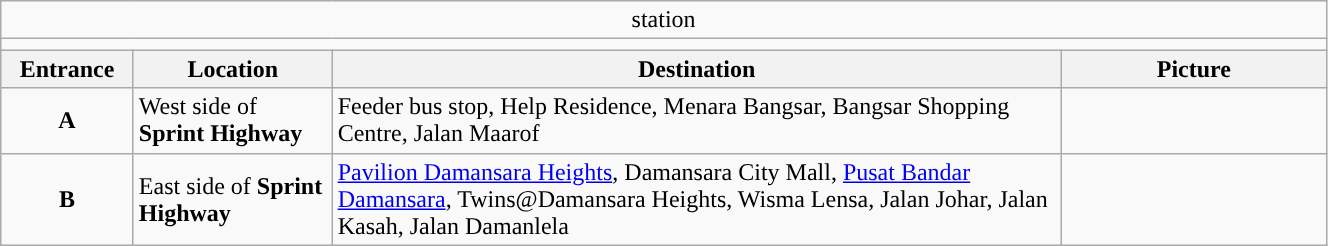<table class="wikitable" style="width:70%">
<tr>
<td colspan="4" align="center"> station</td>
</tr>
<tr>
<td colspan="4" align="center"></td>
</tr>
<tr>
<th style="width:10%">Entrance</th>
<th style="width:15%">Location</th>
<th style="width:55%">Destination</th>
<th style="width:20%">Picture</th>
</tr>
<tr>
<td align="center"><strong><span>A</span></strong></td>
<td>West side of <strong>Sprint Highway</strong></td>
<td>Feeder bus stop, Help Residence, Menara Bangsar, Bangsar Shopping Centre, Jalan Maarof</td>
<td></td>
</tr>
<tr>
<td align="center"><strong><span>B</span></strong></td>
<td>East side of <strong>Sprint Highway</strong></td>
<td><a href='#'>Pavilion Damansara Heights</a>, Damansara City Mall, <a href='#'>Pusat Bandar Damansara</a>, Twins@Damansara Heights, Wisma Lensa, Jalan Johar, Jalan Kasah, Jalan Damanlela</td>
<td></td>
</tr>
</table>
